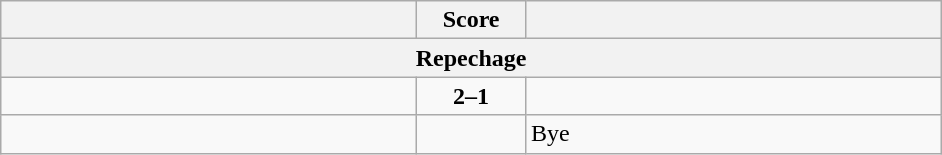<table class="wikitable" style="text-align: left;">
<tr>
<th align="right" width="270"></th>
<th width="65">Score</th>
<th align="left" width="270"></th>
</tr>
<tr>
<th colspan="3">Repechage</th>
</tr>
<tr>
<td><strong></strong></td>
<td align=center><strong>2–1</strong></td>
<td></td>
</tr>
<tr>
<td><strong></strong></td>
<td align=center></td>
<td>Bye</td>
</tr>
</table>
